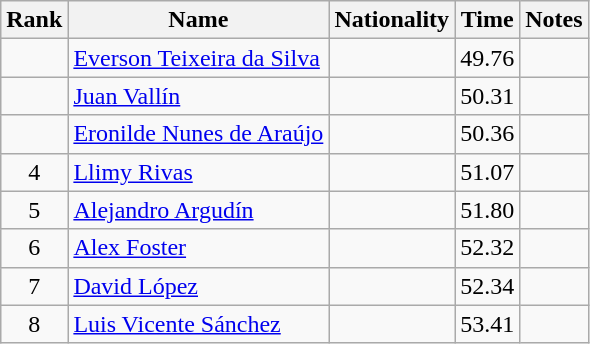<table class="wikitable sortable" style="text-align:center">
<tr>
<th>Rank</th>
<th>Name</th>
<th>Nationality</th>
<th>Time</th>
<th>Notes</th>
</tr>
<tr>
<td align=center></td>
<td align=left><a href='#'>Everson Teixeira da Silva</a></td>
<td align=left></td>
<td>49.76</td>
<td></td>
</tr>
<tr>
<td align=center></td>
<td align=left><a href='#'>Juan Vallín</a></td>
<td align=left></td>
<td>50.31</td>
<td></td>
</tr>
<tr>
<td align=center></td>
<td align=left><a href='#'>Eronilde Nunes de Araújo</a></td>
<td align=left></td>
<td>50.36</td>
<td></td>
</tr>
<tr>
<td align=center>4</td>
<td align=left><a href='#'>Llimy Rivas</a></td>
<td align=left></td>
<td>51.07</td>
<td></td>
</tr>
<tr>
<td align=center>5</td>
<td align=left><a href='#'>Alejandro Argudín</a></td>
<td align=left></td>
<td>51.80</td>
<td></td>
</tr>
<tr>
<td align=center>6</td>
<td align=left><a href='#'>Alex Foster</a></td>
<td align=left></td>
<td>52.32</td>
<td></td>
</tr>
<tr>
<td align=center>7</td>
<td align=left><a href='#'>David López</a></td>
<td align=left></td>
<td>52.34</td>
<td></td>
</tr>
<tr>
<td align=center>8</td>
<td align=left><a href='#'>Luis Vicente Sánchez</a></td>
<td align=left></td>
<td>53.41</td>
<td></td>
</tr>
</table>
